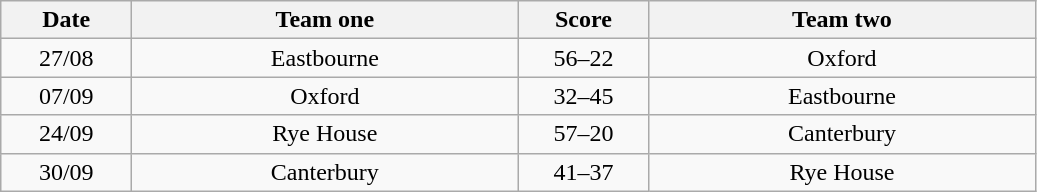<table class="wikitable" style="text-align: center">
<tr>
<th width=80>Date</th>
<th width=250>Team one</th>
<th width=80>Score</th>
<th width=250>Team two</th>
</tr>
<tr>
<td>27/08</td>
<td>Eastbourne</td>
<td>56–22</td>
<td>Oxford</td>
</tr>
<tr>
<td>07/09</td>
<td>Oxford</td>
<td>32–45</td>
<td>Eastbourne</td>
</tr>
<tr>
<td>24/09</td>
<td>Rye House</td>
<td>57–20</td>
<td>Canterbury</td>
</tr>
<tr>
<td>30/09</td>
<td>Canterbury</td>
<td>41–37</td>
<td>Rye House</td>
</tr>
</table>
